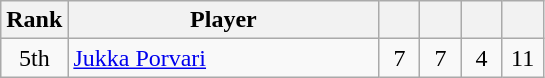<table class="wikitable" style="text-align:center;">
<tr>
<th width="20">Rank</th>
<th width="200">Player</th>
<th width="20"></th>
<th width="20"></th>
<th width="20"></th>
<th width="20"></th>
</tr>
<tr>
<td>5th</td>
<td align=left><a href='#'>Jukka Porvari</a></td>
<td>7</td>
<td>7</td>
<td>4</td>
<td>11</td>
</tr>
</table>
